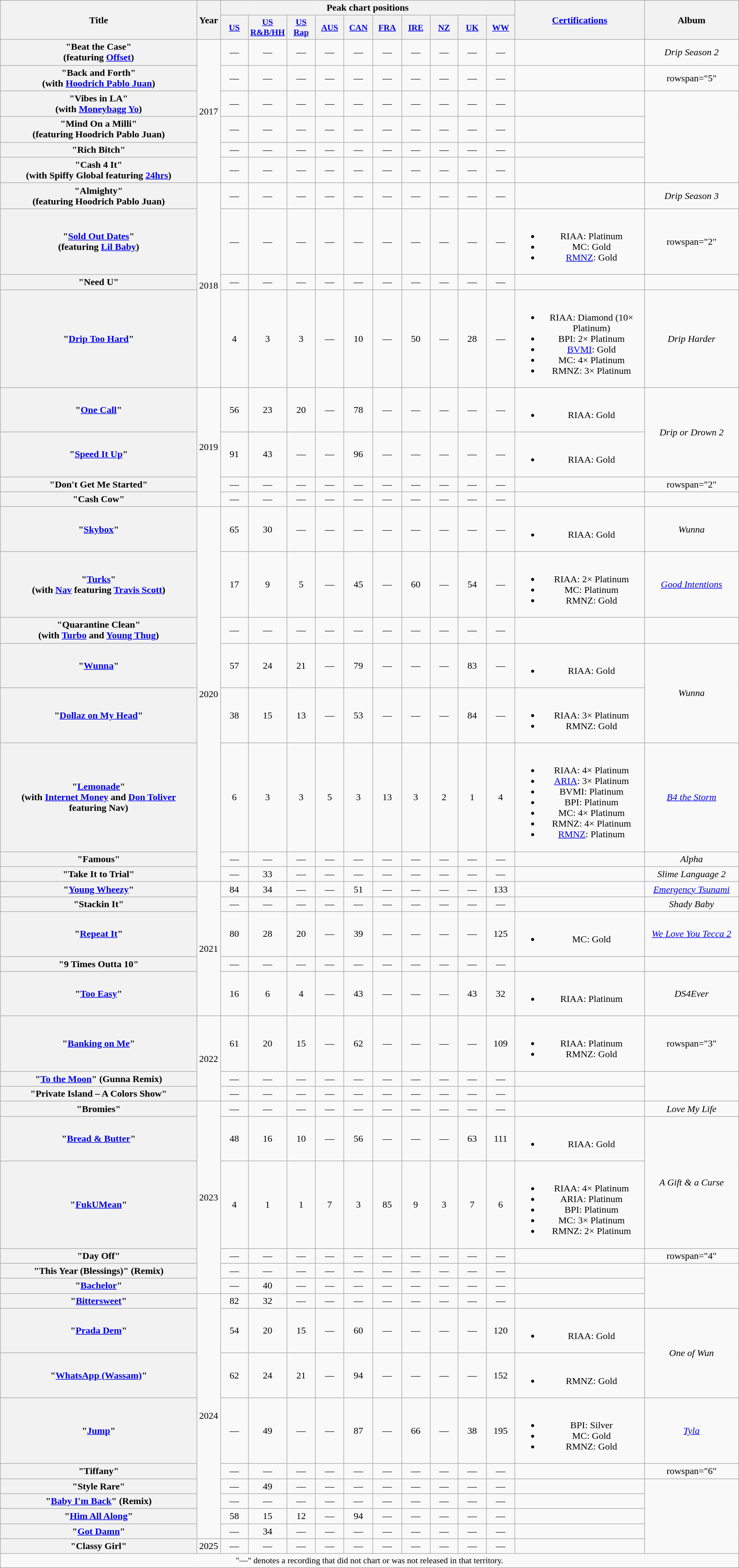<table class="wikitable plainrowheaders" style="text-align:center;">
<tr>
<th scope="col" rowspan="2" style="width:22em;">Title</th>
<th scope="col" rowspan="2" style="width:1em;">Year</th>
<th scope="col" colspan="10">Peak chart positions</th>
<th scope="col" rowspan="2" style="width:14em;"><a href='#'>Certifications</a></th>
<th scope="col" rowspan="2" style="width:10em;">Album</th>
</tr>
<tr>
<th scope="col" style="width:3em;font-size:90%;"><a href='#'>US</a><br></th>
<th scope="col" style="width:3em;font-size:90%;"><a href='#'>US<br>R&B/HH</a><br></th>
<th scope="col" style="width:3em;font-size:90%;"><a href='#'>US<br>Rap</a><br></th>
<th scope="col" style="width:3em;font-size:90%;"><a href='#'>AUS</a><br></th>
<th scope="col" style="width:3em;font-size:90%;"><a href='#'>CAN</a><br></th>
<th scope="col" style="width:3em;font-size:90%;"><a href='#'>FRA</a><br></th>
<th scope="col" style="width:3em;font-size:90%;"><a href='#'>IRE</a><br></th>
<th scope="col" style="width:3em;font-size:90%;"><a href='#'>NZ</a><br></th>
<th scope="col" style="width:3em;font-size:90%;"><a href='#'>UK</a><br></th>
<th scope="col" style="width:3em;font-size:90%;"><a href='#'>WW</a><br></th>
</tr>
<tr>
<th scope="row">"Beat the Case"<br><span>(featuring <a href='#'>Offset</a>)</span></th>
<td rowspan="6">2017</td>
<td>—</td>
<td>—</td>
<td>—</td>
<td>—</td>
<td>—</td>
<td>—</td>
<td>—</td>
<td>—</td>
<td>—</td>
<td>—</td>
<td></td>
<td><em>Drip Season 2</em></td>
</tr>
<tr>
<th scope="row">"Back and Forth"<br><span>(with <a href='#'>Hoodrich Pablo Juan</a>)</span></th>
<td>—</td>
<td>—</td>
<td>—</td>
<td>—</td>
<td>—</td>
<td>—</td>
<td>—</td>
<td>—</td>
<td>—</td>
<td>—</td>
<td></td>
<td>rowspan="5" </td>
</tr>
<tr>
<th scope="row">"Vibes in LA"<br><span>(with <a href='#'>Moneybagg Yo</a>)</span></th>
<td>—</td>
<td>—</td>
<td>—</td>
<td>—</td>
<td>—</td>
<td>—</td>
<td>—</td>
<td>—</td>
<td>—</td>
<td>—</td>
<td></td>
</tr>
<tr>
<th scope="row">"Mind On a Milli"<br><span>(featuring Hoodrich Pablo Juan)</span></th>
<td>—</td>
<td>—</td>
<td>—</td>
<td>—</td>
<td>—</td>
<td>—</td>
<td>—</td>
<td>—</td>
<td>—</td>
<td>—</td>
<td></td>
</tr>
<tr>
<th scope="row">"Rich Bitch"</th>
<td>—</td>
<td>—</td>
<td>—</td>
<td>—</td>
<td>—</td>
<td>—</td>
<td>—</td>
<td>—</td>
<td>—</td>
<td>—</td>
<td></td>
</tr>
<tr>
<th scope="row">"Cash 4 It"<br><span>(with Spiffy Global featuring <a href='#'>24hrs</a>)</span></th>
<td>—</td>
<td>—</td>
<td>—</td>
<td>—</td>
<td>—</td>
<td>—</td>
<td>—</td>
<td>—</td>
<td>—</td>
<td>—</td>
<td></td>
</tr>
<tr>
<th scope="row">"Almighty"<br><span>(featuring Hoodrich Pablo Juan)</span></th>
<td rowspan="4">2018</td>
<td>—</td>
<td>—</td>
<td>—</td>
<td>—</td>
<td>—</td>
<td>—</td>
<td>—</td>
<td>—</td>
<td>—</td>
<td>—</td>
<td></td>
<td><em>Drip Season 3</em></td>
</tr>
<tr>
<th scope="row">"<a href='#'>Sold Out Dates</a>"<br><span>(featuring <a href='#'>Lil Baby</a>)</span></th>
<td>—</td>
<td>—</td>
<td>—</td>
<td>—</td>
<td>—</td>
<td>—</td>
<td>—</td>
<td>—</td>
<td>—</td>
<td>—</td>
<td><br><ul><li>RIAA: Platinum</li><li>MC: Gold</li><li><a href='#'>RMNZ</a>: Gold</li></ul></td>
<td>rowspan="2" </td>
</tr>
<tr>
<th scope="row">"Need U" <br></th>
<td>—</td>
<td>—</td>
<td>—</td>
<td>—</td>
<td>—</td>
<td>—</td>
<td>—</td>
<td>—</td>
<td>—</td>
<td>—</td>
<td></td>
</tr>
<tr>
<th scope="row">"<a href='#'>Drip Too Hard</a>"<br></th>
<td>4</td>
<td>3</td>
<td>3</td>
<td>—</td>
<td>10</td>
<td>—</td>
<td>50</td>
<td>—</td>
<td>28</td>
<td>—</td>
<td><br><ul><li>RIAA: Diamond (10× Platinum)</li><li>BPI: 2× Platinum</li><li><a href='#'>BVMI</a>: Gold</li><li>MC: 4× Platinum</li><li>RMNZ: 3× Platinum</li></ul></td>
<td><em>Drip Harder</em></td>
</tr>
<tr>
<th scope="row">"<a href='#'>One Call</a>"</th>
<td rowspan="4">2019</td>
<td>56</td>
<td>23</td>
<td>20</td>
<td>—</td>
<td>78</td>
<td>—</td>
<td>—</td>
<td>—</td>
<td>—</td>
<td>—</td>
<td><br><ul><li>RIAA: Gold</li></ul></td>
<td rowspan="2"><em>Drip or Drown 2</em></td>
</tr>
<tr>
<th scope="row">"<a href='#'>Speed It Up</a>"</th>
<td>91</td>
<td>43</td>
<td>—</td>
<td>—</td>
<td>96</td>
<td>—</td>
<td>—</td>
<td>—</td>
<td>—</td>
<td>—</td>
<td><br><ul><li>RIAA: Gold</li></ul></td>
</tr>
<tr>
<th scope="row">"Don't Get Me Started"<br></th>
<td>—</td>
<td>—</td>
<td>—</td>
<td>—</td>
<td>—</td>
<td>—</td>
<td>—</td>
<td>—</td>
<td>—</td>
<td>—</td>
<td></td>
<td>rowspan="2" </td>
</tr>
<tr>
<th scope="row">"Cash Cow" <br></th>
<td>—</td>
<td>—</td>
<td>—</td>
<td>—</td>
<td>—</td>
<td>—</td>
<td>—</td>
<td>—</td>
<td>—</td>
<td>—</td>
<td></td>
</tr>
<tr>
<th scope="row">"<a href='#'>Skybox</a>"</th>
<td rowspan="8">2020</td>
<td>65</td>
<td>30</td>
<td>—</td>
<td>—</td>
<td>—</td>
<td>—</td>
<td>—</td>
<td>—</td>
<td>—</td>
<td>—</td>
<td><br><ul><li>RIAA: Gold</li></ul></td>
<td><em>Wunna</em></td>
</tr>
<tr>
<th scope="row">"<a href='#'>Turks</a>"<br><span> (with <a href='#'>Nav</a> featuring <a href='#'>Travis Scott</a>)</span></th>
<td>17</td>
<td>9</td>
<td>5</td>
<td>—</td>
<td>45</td>
<td>—</td>
<td>60</td>
<td>—</td>
<td>54</td>
<td>—</td>
<td><br><ul><li>RIAA: 2× Platinum</li><li>MC: Platinum</li><li>RMNZ: Gold</li></ul></td>
<td><em><a href='#'>Good Intentions</a></em></td>
</tr>
<tr>
<th scope="row">"Quarantine Clean"<br><span> (with <a href='#'>Turbo</a> and <a href='#'>Young Thug</a>)</span></th>
<td>—</td>
<td>—</td>
<td>—</td>
<td>—</td>
<td>—</td>
<td>—</td>
<td>—</td>
<td>—</td>
<td>—</td>
<td>—</td>
<td></td>
<td></td>
</tr>
<tr>
<th scope="row">"<a href='#'>Wunna</a>"</th>
<td>57</td>
<td>24</td>
<td>21</td>
<td>—</td>
<td>79</td>
<td>—</td>
<td>—</td>
<td>—</td>
<td>83</td>
<td>—</td>
<td><br><ul><li>RIAA: Gold</li></ul></td>
<td rowspan="2"><em>Wunna</em></td>
</tr>
<tr>
<th scope="row">"<a href='#'>Dollaz on My Head</a>"<br></th>
<td>38</td>
<td>15</td>
<td>13</td>
<td>—</td>
<td>53</td>
<td>—</td>
<td>—</td>
<td>—</td>
<td>84</td>
<td>—</td>
<td><br><ul><li>RIAA: 3× Platinum</li><li>RMNZ: Gold</li></ul></td>
</tr>
<tr>
<th scope="row">"<a href='#'>Lemonade</a>"<br><span>(with <a href='#'>Internet Money</a> and <a href='#'>Don Toliver</a> featuring Nav)</span></th>
<td>6</td>
<td>3</td>
<td>3</td>
<td>5</td>
<td>3</td>
<td>13</td>
<td>3</td>
<td>2</td>
<td>1</td>
<td>4</td>
<td><br><ul><li>RIAA: 4× Platinum</li><li><a href='#'>ARIA</a>: 3× Platinum</li><li>BVMI: Platinum</li><li>BPI: Platinum</li><li>MC: 4× Platinum</li><li>RMNZ: 4× Platinum</li><li><a href='#'>RMNZ</a>: Platinum</li></ul></td>
<td><em><a href='#'>B4 the Storm</a></em></td>
</tr>
<tr>
<th scope="row">"Famous"<br></th>
<td>—</td>
<td>—</td>
<td>—</td>
<td>—</td>
<td>—</td>
<td>—</td>
<td>—</td>
<td>—</td>
<td>—</td>
<td>—</td>
<td></td>
<td><em>Alpha</em></td>
</tr>
<tr>
<th scope="row">"Take It to Trial"<br></th>
<td>—</td>
<td>33</td>
<td>—</td>
<td>—</td>
<td>—</td>
<td>—</td>
<td>—</td>
<td>—</td>
<td>—</td>
<td>—</td>
<td></td>
<td><em>Slime Language 2</em></td>
</tr>
<tr>
<th scope="row">"<a href='#'>Young Wheezy</a>"<br></th>
<td rowspan="5">2021</td>
<td>84</td>
<td>34</td>
<td>—</td>
<td>—</td>
<td>51</td>
<td>—</td>
<td>—</td>
<td>—</td>
<td>—</td>
<td>133</td>
<td></td>
<td><em><a href='#'>Emergency Tsunami</a></em></td>
</tr>
<tr>
<th scope="row">"Stackin It"<br></th>
<td>—</td>
<td>—</td>
<td>—</td>
<td>—</td>
<td>—</td>
<td>—</td>
<td>—</td>
<td>—</td>
<td>—</td>
<td>—</td>
<td></td>
<td><em>Shady Baby</em></td>
</tr>
<tr>
<th scope="row">"<a href='#'>Repeat It</a>"<br></th>
<td>80</td>
<td>28</td>
<td>20</td>
<td>—</td>
<td>39</td>
<td>—</td>
<td>—</td>
<td>—</td>
<td>—</td>
<td>125</td>
<td><br><ul><li>MC: Gold</li></ul></td>
<td><em><a href='#'>We Love You Tecca 2</a></em></td>
</tr>
<tr>
<th scope="row">"9 Times Outta 10"<br></th>
<td>—</td>
<td>—</td>
<td>—</td>
<td>—</td>
<td>—</td>
<td>—</td>
<td>—</td>
<td>—</td>
<td>—</td>
<td>—</td>
<td></td>
<td></td>
</tr>
<tr>
<th scope="row">"<a href='#'>Too Easy</a>"<br></th>
<td>16</td>
<td>6</td>
<td>4</td>
<td>—</td>
<td>43</td>
<td>—</td>
<td>—</td>
<td>—</td>
<td>43</td>
<td>32</td>
<td><br><ul><li>RIAA: Platinum</li></ul></td>
<td><em>DS4Ever</em></td>
</tr>
<tr>
<th scope="row">"<a href='#'>Banking on Me</a>"</th>
<td rowspan="3">2022</td>
<td>61</td>
<td>20</td>
<td>15</td>
<td>—</td>
<td>62</td>
<td>—</td>
<td>—</td>
<td>—</td>
<td>—</td>
<td>109</td>
<td><br><ul><li>RIAA: Platinum</li><li>RMNZ: Gold</li></ul></td>
<td>rowspan="3" </td>
</tr>
<tr>
<th scope="row">"<a href='#'>To the Moon</a>" (Gunna Remix)<br></th>
<td>—</td>
<td>—</td>
<td>—</td>
<td>—</td>
<td>—</td>
<td>—</td>
<td>—</td>
<td>—</td>
<td>—</td>
<td>—</td>
<td></td>
</tr>
<tr>
<th scope="row">"Private Island – A Colors Show"</th>
<td>—</td>
<td>—</td>
<td>—</td>
<td>—</td>
<td>—</td>
<td>—</td>
<td>—</td>
<td>—</td>
<td>—</td>
<td>—</td>
<td></td>
</tr>
<tr>
<th scope="row">"Bromies"<br></th>
<td rowspan="6">2023</td>
<td>—</td>
<td>—</td>
<td>—</td>
<td>—</td>
<td>—</td>
<td>—</td>
<td>—</td>
<td>—</td>
<td>—</td>
<td>—</td>
<td></td>
<td><em>Love My Life</em></td>
</tr>
<tr>
<th scope="row">"<a href='#'>Bread & Butter</a>"</th>
<td>48</td>
<td>16</td>
<td>10</td>
<td>—</td>
<td>56</td>
<td>—</td>
<td>—</td>
<td>—</td>
<td>63</td>
<td>111</td>
<td><br><ul><li>RIAA: Gold</li></ul></td>
<td rowspan="2"><em>A Gift & a Curse</em></td>
</tr>
<tr>
<th scope="row">"<a href='#'>FukUMean</a>"</th>
<td>4</td>
<td>1</td>
<td>1</td>
<td>7</td>
<td>3</td>
<td>85</td>
<td>9</td>
<td>3</td>
<td>7</td>
<td>6</td>
<td><br><ul><li>RIAA: 4× Platinum</li><li>ARIA: Platinum</li><li>BPI: Platinum</li><li>MC: 3× Platinum</li><li>RMNZ: 2× Platinum</li></ul></td>
</tr>
<tr>
<th scope="row">"Day Off"<br></th>
<td>—</td>
<td>—</td>
<td>—</td>
<td>—</td>
<td>—</td>
<td>—</td>
<td>—</td>
<td>—</td>
<td>—</td>
<td>—</td>
<td></td>
<td>rowspan="4" </td>
</tr>
<tr>
<th scope="row">"This Year (Blessings)" (Remix)<br></th>
<td>—</td>
<td>—</td>
<td>—</td>
<td>—</td>
<td>—</td>
<td>—</td>
<td>—</td>
<td>—</td>
<td>—</td>
<td>—</td>
<td></td>
</tr>
<tr>
<th scope="row">"<a href='#'>Bachelor</a>"<br></th>
<td>—</td>
<td>40</td>
<td>—</td>
<td>—</td>
<td>—</td>
<td>—</td>
<td>—</td>
<td>—</td>
<td>—</td>
<td>—</td>
<td></td>
</tr>
<tr>
<th scope="row">"<a href='#'>Bittersweet</a>"</th>
<td rowspan="9">2024</td>
<td>82</td>
<td>32</td>
<td>—</td>
<td>—</td>
<td>—</td>
<td>—</td>
<td>—</td>
<td>—</td>
<td>—</td>
<td>—</td>
<td></td>
</tr>
<tr>
<th scope="row">"<a href='#'>Prada Dem</a>"<br></th>
<td>54</td>
<td>20</td>
<td>15</td>
<td>—</td>
<td>60</td>
<td>—</td>
<td>—</td>
<td>—</td>
<td>—</td>
<td>120</td>
<td><br><ul><li>RIAA: Gold</li></ul></td>
<td rowspan="2"><em>One of Wun</em></td>
</tr>
<tr>
<th scope="row">"<a href='#'>WhatsApp (Wassam)</a>"</th>
<td>62</td>
<td>24</td>
<td>21</td>
<td>—</td>
<td>94</td>
<td>—</td>
<td>—</td>
<td>—</td>
<td>—</td>
<td>152</td>
<td><br><ul><li>RMNZ: Gold</li></ul></td>
</tr>
<tr>
<th scope="row">"<a href='#'>Jump</a>"<br></th>
<td>—</td>
<td>49</td>
<td>—</td>
<td>—</td>
<td>87</td>
<td>—</td>
<td>66</td>
<td>—</td>
<td>38</td>
<td>195</td>
<td><br><ul><li>BPI: Silver</li><li>MC: Gold</li><li>RMNZ: Gold</li></ul></td>
<td><em><a href='#'>Tyla</a></em></td>
</tr>
<tr>
<th scope="row">"Tiffany"<br></th>
<td>—</td>
<td>—</td>
<td>—</td>
<td>—</td>
<td>—</td>
<td>—</td>
<td>—</td>
<td>—</td>
<td>—</td>
<td>—</td>
<td></td>
<td>rowspan="6" </td>
</tr>
<tr>
<th scope="row">"Style Rare"<br></th>
<td>—</td>
<td>49</td>
<td>—</td>
<td>—</td>
<td>—</td>
<td>—</td>
<td>—</td>
<td>—</td>
<td>—</td>
<td>—</td>
<td></td>
</tr>
<tr>
<th scope="row">"<a href='#'>Baby I'm Back</a>" (Remix)<br></th>
<td>—</td>
<td>—</td>
<td>—</td>
<td>—</td>
<td>—</td>
<td>—</td>
<td>—</td>
<td>—</td>
<td>—</td>
<td>—</td>
<td></td>
</tr>
<tr>
<th scope="row">"<a href='#'>Him All Along</a>"</th>
<td>58</td>
<td>15</td>
<td>12</td>
<td>—</td>
<td>94</td>
<td>—</td>
<td>—</td>
<td>—</td>
<td>—</td>
<td>—</td>
<td></td>
</tr>
<tr>
<th scope="row">"<a href='#'>Got Damn</a>"</th>
<td>—</td>
<td>34</td>
<td>—</td>
<td>—</td>
<td>—</td>
<td>—</td>
<td>—</td>
<td>—</td>
<td>—</td>
<td>—</td>
<td></td>
</tr>
<tr>
<th scope="row">"Classy Girl"<br></th>
<td>2025</td>
<td>—</td>
<td>—</td>
<td>—</td>
<td>—</td>
<td>—</td>
<td>—</td>
<td>—</td>
<td>—</td>
<td>—</td>
<td>—</td>
<td></td>
</tr>
<tr>
<td colspan="16" style="font-size:90%">"—" denotes a recording that did not chart or was not released in that territory.</td>
</tr>
</table>
